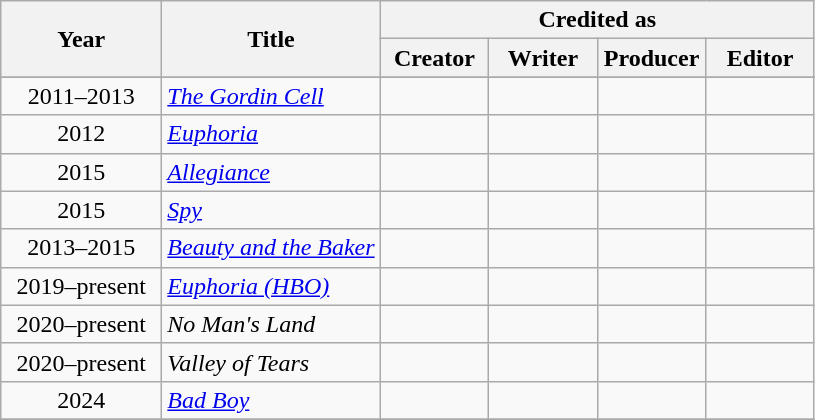<table class="wikitable">
<tr>
<th rowspan="2" style="width:100px;">Year</th>
<th rowspan="2">Title</th>
<th colspan="4">Credited as</th>
</tr>
<tr>
<th width=65>Creator</th>
<th width=65>Writer</th>
<th width=65>Producer</th>
<th width=65>Editor</th>
</tr>
<tr style="text-align:center;">
</tr>
<tr style="text-align:center;">
<td>2011–2013</td>
<td style="text-align:left;"><em><a href='#'>The Gordin Cell</a></em></td>
<td></td>
<td></td>
<td></td>
<td></td>
</tr>
<tr style="text-align:center;">
<td>2012</td>
<td style="text-align:left;"><em><a href='#'>Euphoria</a></em></td>
<td></td>
<td></td>
<td></td>
<td></td>
</tr>
<tr style="text-align:center;">
<td>2015</td>
<td style="text-align:left;"><em><a href='#'>Allegiance</a></em></td>
<td></td>
<td></td>
<td></td>
<td></td>
</tr>
<tr style="text-align:center;">
<td>2015</td>
<td style="text-align:left;"><em><a href='#'>Spy</a></em></td>
<td></td>
<td></td>
<td></td>
<td></td>
</tr>
<tr style="text-align:center;">
<td>2013–2015</td>
<td style="text-align:left;"><em><a href='#'>Beauty and the Baker</a></em></td>
<td></td>
<td></td>
<td></td>
<td></td>
</tr>
<tr style="text-align:center;">
<td>2019–present</td>
<td style="text-align:left;"><em><a href='#'>Euphoria (HBO)</a></em></td>
<td></td>
<td></td>
<td></td>
<td></td>
</tr>
<tr style="text-align:center;">
<td>2020–present</td>
<td style="text-align:left;"><em>No Man's Land</em></td>
<td></td>
<td></td>
<td></td>
<td></td>
</tr>
<tr style="text-align:center;">
<td>2020–present</td>
<td style="text-align:left;"><em>Valley of Tears</em></td>
<td></td>
<td></td>
<td></td>
<td></td>
</tr>
<tr style="text-align:center;">
<td>2024</td>
<td style="text-align:left;"><em><a href='#'> Bad Boy</a></em></td>
<td></td>
<td></td>
<td></td>
<td></td>
</tr>
<tr style="text-align:center;">
</tr>
</table>
